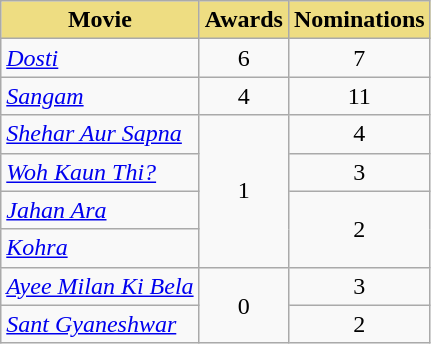<table class="wikitable sortable" style="text-align:center">
<tr>
<th style="background:#EEDD82;">Movie</th>
<th style="background:#EEDD82;">Awards</th>
<th style="background:#EEDD82;">Nominations</th>
</tr>
<tr>
<td align="left"><em><a href='#'>Dosti</a></em></td>
<td>6</td>
<td>7</td>
</tr>
<tr>
<td align="left"><em><a href='#'>Sangam</a></em></td>
<td>4</td>
<td>11</td>
</tr>
<tr>
<td align="left"><em><a href='#'>Shehar Aur Sapna</a></em></td>
<td rowspan=4>1</td>
<td>4</td>
</tr>
<tr>
<td align="left"><em><a href='#'>Woh Kaun Thi?</a></em></td>
<td>3</td>
</tr>
<tr>
<td align="left"><em><a href='#'>Jahan Ara</a></em></td>
<td rowspan=2>2</td>
</tr>
<tr>
<td align="left"><em><a href='#'>Kohra</a></em></td>
</tr>
<tr>
<td align="left"><em><a href='#'>Ayee Milan Ki Bela</a></em></td>
<td rowspan=2>0</td>
<td>3</td>
</tr>
<tr>
<td align="left"><em><a href='#'>Sant Gyaneshwar</a></em></td>
<td>2</td>
</tr>
</table>
